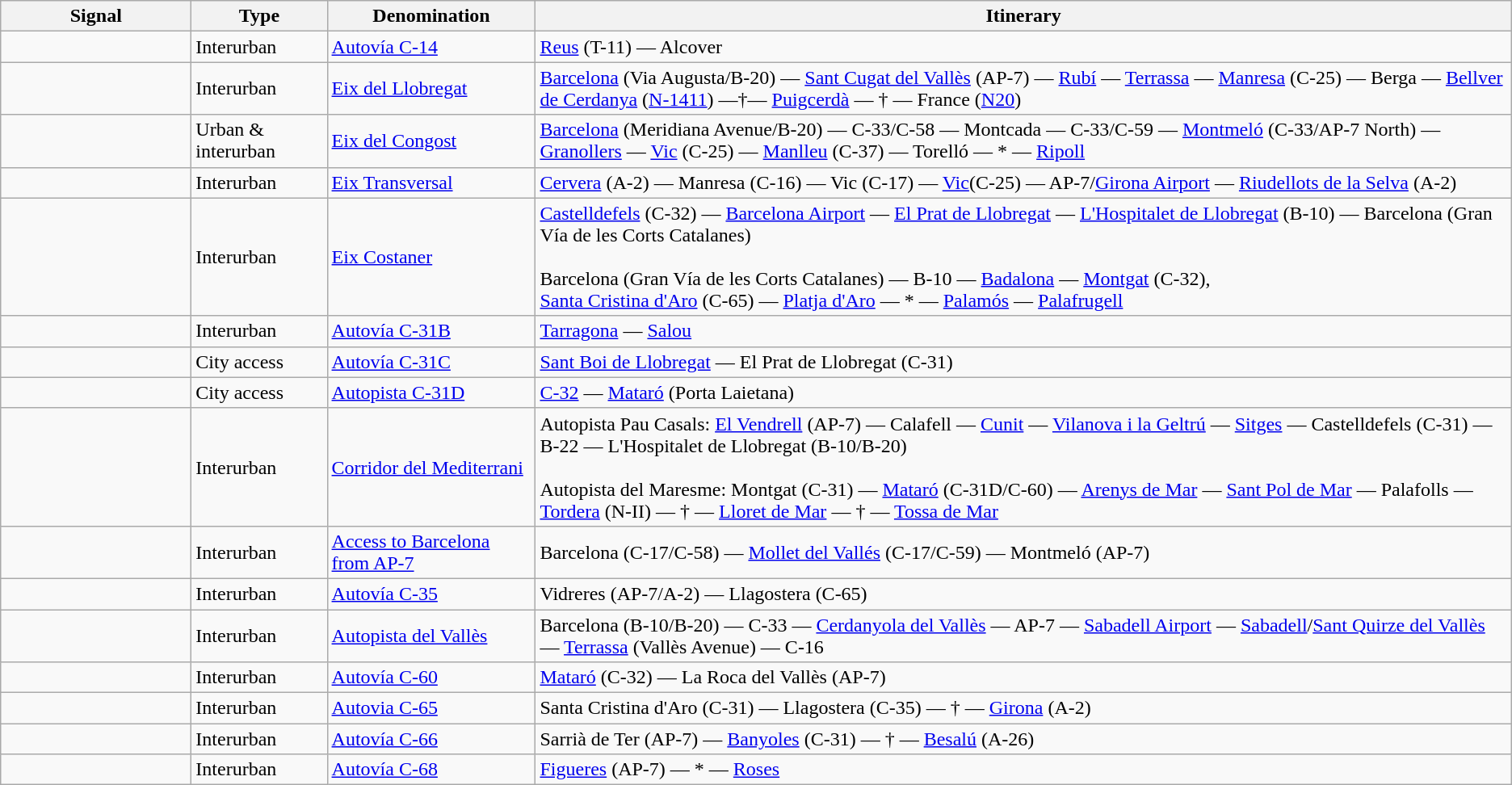<table class="wikitable">
<tr>
<th width="150px">Signal</th>
<th>Type</th>
<th>Denomination</th>
<th>Itinerary</th>
</tr>
<tr>
<td></td>
<td>Interurban</td>
<td><a href='#'>Autovía C-14</a></td>
<td><a href='#'>Reus</a> (T-11) — Alcover</td>
</tr>
<tr>
<td></td>
<td>Interurban</td>
<td><a href='#'>Eix del Llobregat</a></td>
<td><a href='#'>Barcelona</a> (Via Augusta/B-20) — <a href='#'>Sant Cugat del Vallès</a> (AP-7) — <a href='#'>Rubí</a> — <a href='#'>Terrassa</a> — <a href='#'>Manresa</a> (C-25) — Berga — <a href='#'>Bellver de Cerdanya</a> (<a href='#'>N-1411</a>) —†— <a href='#'>Puigcerdà</a> — † — France (<a href='#'>N20</a>)</td>
</tr>
<tr>
<td></td>
<td>Urban & interurban</td>
<td><a href='#'>Eix del Congost</a></td>
<td><a href='#'>Barcelona</a> (Meridiana Avenue/B-20) — C-33/C-58 — Montcada — C-33/C-59 — <a href='#'>Montmeló</a> (C-33/AP-7 North) — <a href='#'>Granollers</a> — <a href='#'>Vic</a> (C-25) — <a href='#'>Manlleu</a> (C-37) — Torelló — * — <a href='#'>Ripoll</a></td>
</tr>
<tr>
<td></td>
<td>Interurban</td>
<td><a href='#'>Eix Transversal</a></td>
<td><a href='#'>Cervera</a> (A-2) — Manresa (C-16) — Vic (C-17) — <a href='#'>Vic</a>(C-25) — AP-7/<a href='#'>Girona Airport</a> — <a href='#'>Riudellots de la Selva</a> (A-2)</td>
</tr>
<tr>
<td></td>
<td>Interurban</td>
<td><a href='#'>Eix Costaner</a></td>
<td><a href='#'>Castelldefels</a> (C-32) — <a href='#'>Barcelona Airport</a> — <a href='#'>El Prat de Llobregat</a> — <a href='#'>L'Hospitalet de Llobregat</a> (B-10) — Barcelona (Gran Vía de les Corts Catalanes)<br><br>Barcelona (Gran Vía de les Corts Catalanes) — B-10 — <a href='#'>Badalona</a> — <a href='#'>Montgat</a> (C-32),<br>
<a href='#'>Santa Cristina d'Aro</a> (C-65) — <a href='#'>Platja d'Aro</a> — * — <a href='#'>Palamós</a> — <a href='#'>Palafrugell</a></td>
</tr>
<tr>
<td></td>
<td>Interurban</td>
<td><a href='#'>Autovía C-31B</a></td>
<td><a href='#'>Tarragona</a> — <a href='#'>Salou</a></td>
</tr>
<tr>
<td></td>
<td>City access</td>
<td><a href='#'>Autovía C-31C</a></td>
<td><a href='#'>Sant Boi de Llobregat</a> —  El Prat de Llobregat (C-31)</td>
</tr>
<tr>
<td></td>
<td>City access</td>
<td><a href='#'>Autopista C-31D</a></td>
<td><a href='#'>C-32</a> — <a href='#'>Mataró</a> (Porta Laietana)</td>
</tr>
<tr>
<td></td>
<td>Interurban</td>
<td><a href='#'>Corridor del Mediterrani</a></td>
<td>Autopista Pau Casals: <a href='#'>El Vendrell</a> (AP-7) — Calafell — <a href='#'>Cunit</a> — <a href='#'>Vilanova i la Geltrú</a> — <a href='#'>Sitges</a> — Castelldefels (C-31) — B-22 — L'Hospitalet de Llobregat (B-10/B-20)<br><br>Autopista del Maresme: Montgat (C-31) — <a href='#'>Mataró</a> (C-31D/C-60) — <a href='#'>Arenys de Mar</a> — <a href='#'>Sant Pol de Mar</a> — Palafolls — <a href='#'>Tordera</a> (N-II) — † — <a href='#'>Lloret de Mar</a> — † — <a href='#'>Tossa de Mar</a></td>
</tr>
<tr>
<td></td>
<td>Interurban</td>
<td><a href='#'>Access to Barcelona from AP-7</a></td>
<td>Barcelona (C-17/C-58) — <a href='#'>Mollet del Vallés</a> (C-17/C-59) — Montmeló (AP-7)</td>
</tr>
<tr>
<td></td>
<td>Interurban</td>
<td><a href='#'>Autovía C-35</a></td>
<td>Vidreres (AP-7/A-2) — Llagostera (C-65)</td>
</tr>
<tr>
<td></td>
<td>Interurban</td>
<td><a href='#'>Autopista del Vallès</a></td>
<td>Barcelona (B-10/B-20) — C-33 — <a href='#'>Cerdanyola del Vallès</a> — AP-7 — <a href='#'>Sabadell Airport</a> — <a href='#'>Sabadell</a>/<a href='#'>Sant Quirze del Vallès</a> — <a href='#'>Terrassa</a> (Vallès Avenue) — C-16</td>
</tr>
<tr>
<td></td>
<td>Interurban</td>
<td><a href='#'>Autovía C-60</a></td>
<td><a href='#'>Mataró</a> (C-32) — La Roca del Vallès (AP-7)</td>
</tr>
<tr>
<td></td>
<td>Interurban</td>
<td><a href='#'>Autovia C-65</a></td>
<td>Santa Cristina d'Aro (C-31) — Llagostera (C-35) — † — <a href='#'>Girona</a> (A-2)</td>
</tr>
<tr>
<td></td>
<td>Interurban</td>
<td><a href='#'>Autovía C-66</a></td>
<td>Sarrià de Ter (AP-7) — <a href='#'>Banyoles</a> (C-31) — † — <a href='#'>Besalú</a> (A-26)</td>
</tr>
<tr>
<td></td>
<td>Interurban</td>
<td><a href='#'>Autovía C-68</a></td>
<td><a href='#'>Figueres</a> (AP-7) — * — <a href='#'>Roses</a></td>
</tr>
</table>
